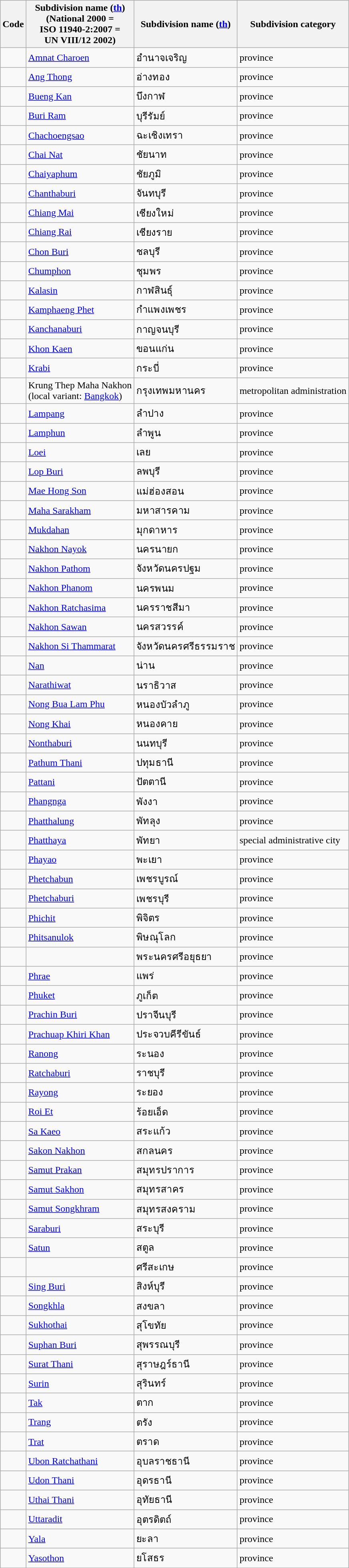<table class="wikitable sortable">
<tr>
<th>Code</th>
<th>Subdivision name (<a href='#'>th</a>)<br>(National 2000 =<br>ISO 11940-2:2007 =<br>UN VIII/12 2002)</th>
<th>Subdivision name (<a href='#'>th</a>)<br></th>
<th>Subdivision category</th>
</tr>
<tr>
<td></td>
<td><a href='#'>Amnat Charoen</a></td>
<td>อำนาจเจริญ</td>
<td>province</td>
</tr>
<tr>
<td></td>
<td><a href='#'>Ang Thong</a></td>
<td>อ่างทอง</td>
<td>province</td>
</tr>
<tr>
<td></td>
<td><a href='#'>Bueng Kan</a></td>
<td>บึงกาฬ</td>
<td>province</td>
</tr>
<tr>
<td></td>
<td><a href='#'>Buri Ram</a></td>
<td>บุรีรัมย์</td>
<td>province</td>
</tr>
<tr>
<td></td>
<td><a href='#'>Chachoengsao</a></td>
<td>ฉะเชิงเทรา</td>
<td>province</td>
</tr>
<tr>
<td></td>
<td><a href='#'>Chai Nat</a></td>
<td>ชัยนาท</td>
<td>province</td>
</tr>
<tr>
<td></td>
<td><a href='#'>Chaiyaphum</a></td>
<td>ชัยภูมิ</td>
<td>province</td>
</tr>
<tr>
<td></td>
<td><a href='#'>Chanthaburi</a></td>
<td>จันทบุรี</td>
<td>province</td>
</tr>
<tr>
<td></td>
<td><a href='#'>Chiang Mai</a></td>
<td>เชียงใหม่</td>
<td>province</td>
</tr>
<tr>
<td></td>
<td><a href='#'>Chiang Rai</a></td>
<td>เชียงราย</td>
<td>province</td>
</tr>
<tr>
<td></td>
<td><a href='#'>Chon Buri</a></td>
<td>ชลบุรี</td>
<td>province</td>
</tr>
<tr>
<td></td>
<td><a href='#'>Chumphon</a></td>
<td>ชุมพร</td>
<td>province</td>
</tr>
<tr>
<td></td>
<td><a href='#'>Kalasin</a></td>
<td>กาฬสินธุ์</td>
<td>province</td>
</tr>
<tr>
<td></td>
<td><a href='#'>Kamphaeng Phet</a></td>
<td>กำแพงเพชร</td>
<td>province</td>
</tr>
<tr>
<td></td>
<td><a href='#'>Kanchanaburi</a></td>
<td>กาญจนบุรี</td>
<td>province</td>
</tr>
<tr>
<td></td>
<td><a href='#'>Khon Kaen</a></td>
<td>ขอนแก่น</td>
<td>province</td>
</tr>
<tr>
<td></td>
<td><a href='#'>Krabi</a></td>
<td>กระบี่</td>
<td>province</td>
</tr>
<tr>
<td></td>
<td>Krung Thep Maha Nakhon<br>(local variant: <a href='#'>Bangkok</a>)</td>
<td>กรุงเทพมหานคร</td>
<td>metropolitan administration</td>
</tr>
<tr>
<td></td>
<td><a href='#'>Lampang</a></td>
<td>ลำปาง</td>
<td>province</td>
</tr>
<tr>
<td></td>
<td><a href='#'>Lamphun</a></td>
<td>ลำพูน</td>
<td>province</td>
</tr>
<tr>
<td></td>
<td><a href='#'>Loei</a></td>
<td>เลย</td>
<td>province</td>
</tr>
<tr>
<td></td>
<td><a href='#'>Lop Buri</a></td>
<td>ลพบุรี</td>
<td>province</td>
</tr>
<tr>
<td></td>
<td><a href='#'>Mae Hong Son</a></td>
<td>แม่ฮ่องสอน</td>
<td>province</td>
</tr>
<tr>
<td></td>
<td><a href='#'>Maha Sarakham</a></td>
<td>มหาสารคาม</td>
<td>province</td>
</tr>
<tr>
<td></td>
<td><a href='#'>Mukdahan</a></td>
<td>มุกดาหาร</td>
<td>province</td>
</tr>
<tr>
<td></td>
<td><a href='#'>Nakhon Nayok</a></td>
<td>นครนายก</td>
<td>province</td>
</tr>
<tr>
<td></td>
<td><a href='#'>Nakhon Pathom</a></td>
<td>จังหวัดนครปฐม</td>
<td>province</td>
</tr>
<tr>
<td></td>
<td><a href='#'>Nakhon Phanom</a></td>
<td>นครพนม</td>
<td>province</td>
</tr>
<tr>
<td></td>
<td><a href='#'>Nakhon Ratchasima</a></td>
<td>นครราชสีมา</td>
<td>province</td>
</tr>
<tr>
<td></td>
<td><a href='#'>Nakhon Sawan</a></td>
<td>นครสวรรค์</td>
<td>province</td>
</tr>
<tr>
<td></td>
<td><a href='#'>Nakhon Si Thammarat</a></td>
<td>จังหวัดนครศรีธรรมราช</td>
<td>province</td>
</tr>
<tr>
<td></td>
<td><a href='#'>Nan</a></td>
<td>น่าน</td>
<td>province</td>
</tr>
<tr>
<td></td>
<td><a href='#'>Narathiwat</a></td>
<td>นราธิวาส</td>
<td>province</td>
</tr>
<tr>
<td></td>
<td><a href='#'>Nong Bua Lam Phu</a></td>
<td>หนองบัวลำภู</td>
<td>province</td>
</tr>
<tr>
<td></td>
<td><a href='#'>Nong Khai</a></td>
<td>หนองคาย</td>
<td>province</td>
</tr>
<tr>
<td></td>
<td><a href='#'>Nonthaburi</a></td>
<td>นนทบุรี</td>
<td>province</td>
</tr>
<tr>
<td></td>
<td><a href='#'>Pathum Thani</a></td>
<td>ปทุมธานี</td>
<td>province</td>
</tr>
<tr>
<td></td>
<td><a href='#'>Pattani</a></td>
<td>ปัตตานี</td>
<td>province</td>
</tr>
<tr>
<td></td>
<td><a href='#'>Phangnga</a></td>
<td>พังงา</td>
<td>province</td>
</tr>
<tr>
<td></td>
<td><a href='#'>Phatthalung</a></td>
<td>พัทลุง</td>
<td>province</td>
</tr>
<tr>
<td></td>
<td><a href='#'>Phatthaya</a></td>
<td>พัทยา</td>
<td>special administrative city</td>
</tr>
<tr>
<td></td>
<td><a href='#'>Phayao</a></td>
<td>พะเยา</td>
<td>province</td>
</tr>
<tr>
<td></td>
<td><a href='#'>Phetchabun</a></td>
<td>เพชรบูรณ์</td>
<td>province</td>
</tr>
<tr>
<td></td>
<td><a href='#'>Phetchaburi</a></td>
<td>เพชรบุรี</td>
<td>province</td>
</tr>
<tr>
<td></td>
<td><a href='#'>Phichit</a></td>
<td>พิจิตร</td>
<td>province</td>
</tr>
<tr>
<td></td>
<td><a href='#'>Phitsanulok</a></td>
<td>พิษณุโลก</td>
<td>province</td>
</tr>
<tr>
<td></td>
<td></td>
<td>พระนครศรีอยุธยา</td>
<td>province</td>
</tr>
<tr>
<td></td>
<td><a href='#'>Phrae</a></td>
<td>แพร่</td>
<td>province</td>
</tr>
<tr>
<td></td>
<td><a href='#'>Phuket</a></td>
<td>ภูเก็ต</td>
<td>province</td>
</tr>
<tr>
<td></td>
<td><a href='#'>Prachin Buri</a></td>
<td>ปราจีนบุรี</td>
<td>province</td>
</tr>
<tr>
<td></td>
<td><a href='#'>Prachuap Khiri Khan</a></td>
<td>ประจวบคีรีขันธ์</td>
<td>province</td>
</tr>
<tr>
<td></td>
<td><a href='#'>Ranong</a></td>
<td>ระนอง</td>
<td>province</td>
</tr>
<tr>
<td></td>
<td><a href='#'>Ratchaburi</a></td>
<td>ราชบุรี</td>
<td>province</td>
</tr>
<tr>
<td></td>
<td><a href='#'>Rayong</a></td>
<td>ระยอง</td>
<td>province</td>
</tr>
<tr>
<td></td>
<td><a href='#'>Roi Et</a></td>
<td>ร้อยเอ็ด</td>
<td>province</td>
</tr>
<tr>
<td></td>
<td><a href='#'>Sa Kaeo</a></td>
<td>สระแก้ว</td>
<td>province</td>
</tr>
<tr>
<td></td>
<td><a href='#'>Sakon Nakhon</a></td>
<td>สกลนคร</td>
<td>province</td>
</tr>
<tr>
<td></td>
<td><a href='#'>Samut Prakan</a></td>
<td>สมุทรปราการ</td>
<td>province</td>
</tr>
<tr>
<td></td>
<td><a href='#'>Samut Sakhon</a></td>
<td>สมุทรสาคร</td>
<td>province</td>
</tr>
<tr>
<td></td>
<td><a href='#'>Samut Songkhram</a></td>
<td>สมุทรสงคราม</td>
<td>province</td>
</tr>
<tr>
<td></td>
<td><a href='#'>Saraburi</a></td>
<td>สระบุรี</td>
<td>province</td>
</tr>
<tr>
<td></td>
<td><a href='#'>Satun</a></td>
<td>สตูล</td>
<td>province</td>
</tr>
<tr>
<td></td>
<td></td>
<td>ศรีสะเกษ</td>
<td>province</td>
</tr>
<tr>
<td></td>
<td><a href='#'>Sing Buri</a></td>
<td>สิงห์บุรี</td>
<td>province</td>
</tr>
<tr>
<td></td>
<td><a href='#'>Songkhla</a></td>
<td>สงขลา</td>
<td>province</td>
</tr>
<tr>
<td></td>
<td><a href='#'>Sukhothai</a></td>
<td>สุโขทัย</td>
<td>province</td>
</tr>
<tr>
<td></td>
<td><a href='#'>Suphan Buri</a></td>
<td>สุพรรณบุรี</td>
<td>province</td>
</tr>
<tr>
<td></td>
<td><a href='#'>Surat Thani</a></td>
<td>สุราษฎร์ธานี</td>
<td>province</td>
</tr>
<tr>
<td></td>
<td><a href='#'>Surin</a></td>
<td>สุรินทร์</td>
<td>province</td>
</tr>
<tr>
<td></td>
<td><a href='#'>Tak</a></td>
<td>ตาก</td>
<td>province</td>
</tr>
<tr>
<td></td>
<td><a href='#'>Trang</a></td>
<td>ตรัง</td>
<td>province</td>
</tr>
<tr>
<td></td>
<td><a href='#'>Trat</a></td>
<td>ตราด</td>
<td>province</td>
</tr>
<tr>
<td></td>
<td><a href='#'>Ubon Ratchathani</a></td>
<td>อุบลราชธานี</td>
<td>province</td>
</tr>
<tr>
<td></td>
<td><a href='#'>Udon Thani</a></td>
<td>อุดรธานี</td>
<td>province</td>
</tr>
<tr>
<td></td>
<td><a href='#'>Uthai Thani</a></td>
<td>อุทัยธานี</td>
<td>province</td>
</tr>
<tr>
<td></td>
<td><a href='#'>Uttaradit</a></td>
<td>อุตรดิตถ์</td>
<td>province</td>
</tr>
<tr>
<td></td>
<td><a href='#'>Yala</a></td>
<td>ยะลา</td>
<td>province</td>
</tr>
<tr>
<td></td>
<td><a href='#'>Yasothon</a></td>
<td>ยโสธร</td>
<td>province</td>
</tr>
</table>
